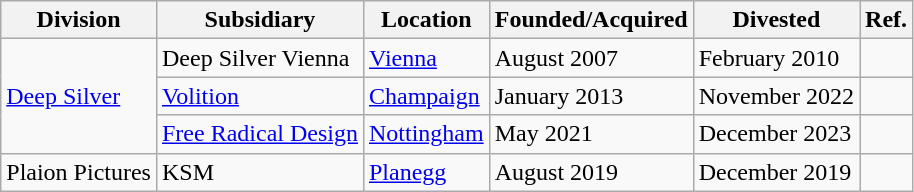<table class="wikitable sortable">
<tr>
<th>Division</th>
<th>Subsidiary</th>
<th>Location</th>
<th>Founded/Acquired</th>
<th>Divested</th>
<th>Ref.</th>
</tr>
<tr>
<td rowspan="3"><a href='#'>Deep Silver</a></td>
<td>Deep Silver Vienna</td>
<td><a href='#'>Vienna</a></td>
<td>August 2007</td>
<td>February 2010</td>
<td></td>
</tr>
<tr>
<td><a href='#'>Volition</a></td>
<td><a href='#'>Champaign</a></td>
<td>January 2013</td>
<td>November 2022</td>
<td></td>
</tr>
<tr>
<td><a href='#'>Free Radical Design</a></td>
<td><a href='#'>Nottingham</a></td>
<td>May 2021</td>
<td>December 2023</td>
<td></td>
</tr>
<tr>
<td>Plaion Pictures</td>
<td>KSM</td>
<td><a href='#'>Planegg</a></td>
<td>August 2019</td>
<td>December 2019</td>
<td></td>
</tr>
</table>
